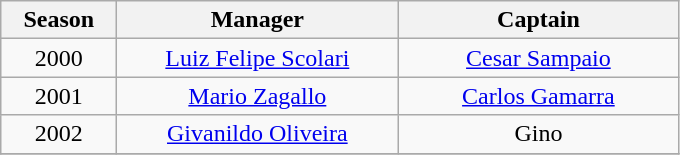<table class="wikitable sortable" style="text-align:center; margin-left:1em;">
<tr>
<th style="width:70px">Season</th>
<th style="width:180px">Manager</th>
<th style="width:180px">Captain</th>
</tr>
<tr>
<td>2000</td>
<td><a href='#'>Luiz Felipe Scolari </a></td>
<td><a href='#'>Cesar Sampaio</a></td>
</tr>
<tr>
<td>2001</td>
<td><a href='#'>Mario Zagallo</a></td>
<td><a href='#'>Carlos Gamarra</a></td>
</tr>
<tr>
<td>2002</td>
<td><a href='#'>Givanildo Oliveira</a></td>
<td>Gino</td>
</tr>
<tr>
</tr>
</table>
